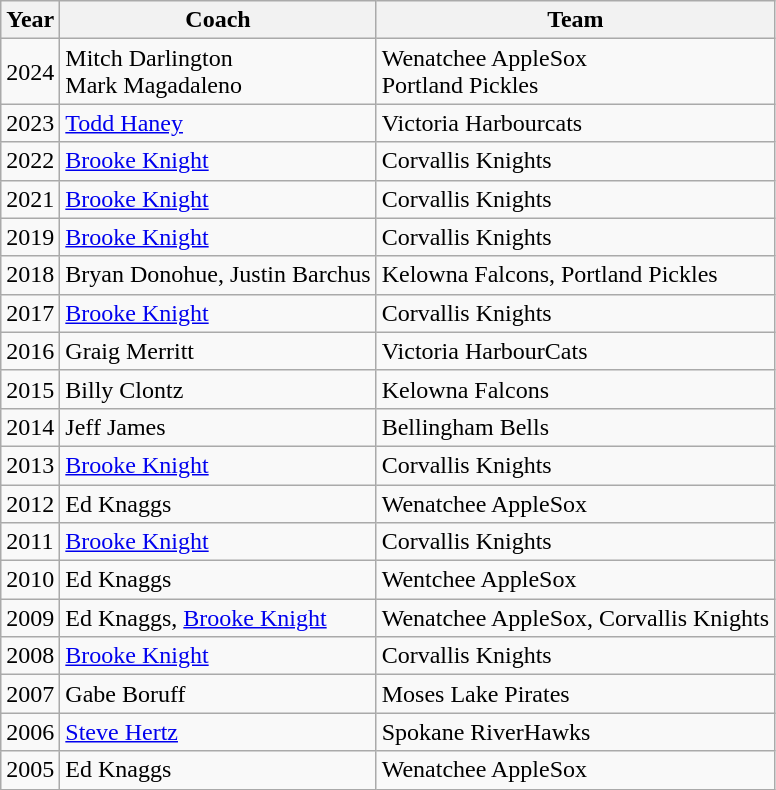<table class="wikitable">
<tr>
<th>Year</th>
<th>Coach</th>
<th>Team</th>
</tr>
<tr>
<td>2024</td>
<td>Mitch Darlington<br>Mark Magadaleno</td>
<td>Wenatchee AppleSox<br>Portland Pickles</td>
</tr>
<tr>
<td>2023</td>
<td><a href='#'>Todd Haney</a></td>
<td>Victoria Harbourcats</td>
</tr>
<tr>
<td>2022</td>
<td><a href='#'>Brooke Knight</a></td>
<td>Corvallis Knights</td>
</tr>
<tr>
<td>2021</td>
<td><a href='#'>Brooke Knight</a></td>
<td>Corvallis Knights</td>
</tr>
<tr>
<td>2019</td>
<td><a href='#'>Brooke Knight</a></td>
<td>Corvallis Knights</td>
</tr>
<tr>
<td>2018</td>
<td>Bryan Donohue, Justin Barchus</td>
<td>Kelowna Falcons, Portland Pickles</td>
</tr>
<tr>
<td>2017</td>
<td><a href='#'>Brooke Knight</a></td>
<td>Corvallis Knights</td>
</tr>
<tr>
<td>2016</td>
<td>Graig Merritt</td>
<td>Victoria HarbourCats</td>
</tr>
<tr>
<td>2015</td>
<td>Billy Clontz</td>
<td>Kelowna Falcons</td>
</tr>
<tr>
<td>2014</td>
<td>Jeff James</td>
<td>Bellingham Bells</td>
</tr>
<tr>
<td>2013</td>
<td><a href='#'>Brooke Knight</a></td>
<td>Corvallis Knights</td>
</tr>
<tr>
<td>2012</td>
<td>Ed Knaggs</td>
<td>Wenatchee AppleSox</td>
</tr>
<tr>
<td>2011</td>
<td><a href='#'>Brooke Knight</a></td>
<td>Corvallis Knights</td>
</tr>
<tr>
<td>2010</td>
<td>Ed Knaggs</td>
<td>Wentchee AppleSox</td>
</tr>
<tr>
<td>2009</td>
<td>Ed Knaggs, <a href='#'>Brooke Knight</a></td>
<td>Wenatchee AppleSox, Corvallis Knights</td>
</tr>
<tr>
<td>2008</td>
<td><a href='#'>Brooke Knight</a></td>
<td>Corvallis Knights</td>
</tr>
<tr>
<td>2007</td>
<td>Gabe Boruff</td>
<td>Moses Lake Pirates</td>
</tr>
<tr>
<td>2006</td>
<td><a href='#'>Steve Hertz</a></td>
<td>Spokane RiverHawks</td>
</tr>
<tr>
<td>2005</td>
<td>Ed Knaggs</td>
<td>Wenatchee AppleSox</td>
</tr>
</table>
